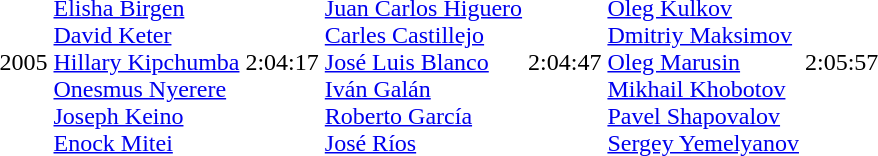<table>
<tr>
<td>2005</td>
<td><br><a href='#'>Elisha Birgen</a><br><a href='#'>David Keter</a><br><a href='#'>Hillary Kipchumba</a><br><a href='#'>Onesmus Nyerere</a><br><a href='#'>Joseph Keino</a><br><a href='#'>Enock Mitei</a></td>
<td>2:04:17</td>
<td><br><a href='#'>Juan Carlos Higuero</a><br><a href='#'>Carles Castillejo</a><br><a href='#'>José Luis Blanco</a><br><a href='#'>Iván Galán</a><br><a href='#'>Roberto García</a><br><a href='#'>José Ríos</a></td>
<td>2:04:47</td>
<td><br><a href='#'>Oleg Kulkov</a><br><a href='#'>Dmitriy Maksimov</a><br><a href='#'>Oleg Marusin</a><br><a href='#'>Mikhail Khobotov</a><br><a href='#'>Pavel Shapovalov</a><br><a href='#'>Sergey Yemelyanov</a></td>
<td>2:05:57</td>
</tr>
</table>
